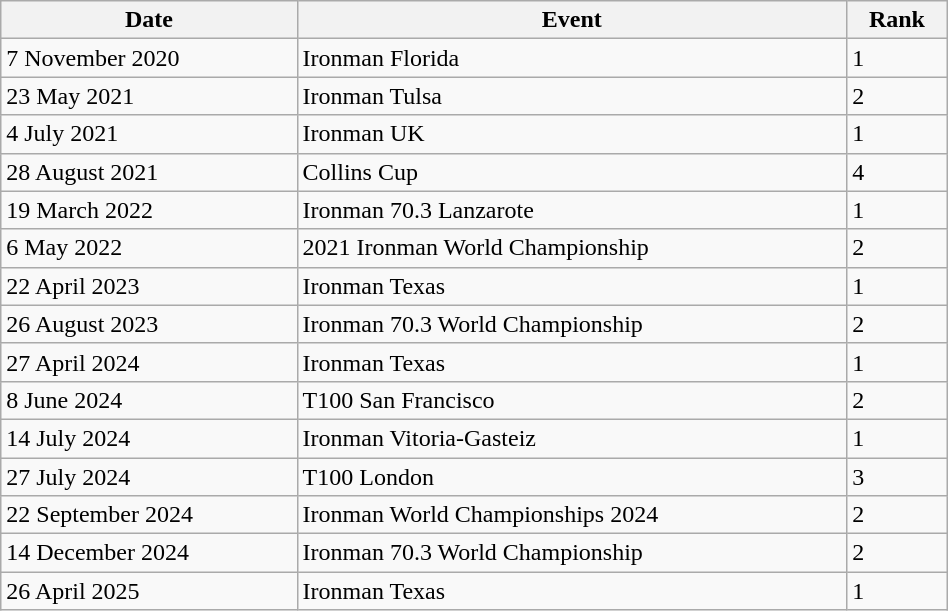<table class="wikitable sortable collapsible" align=center style="width:50%;" align=center>
<tr>
<th>Date</th>
<th>Event</th>
<th>Rank</th>
</tr>
<tr>
<td>7 November 2020</td>
<td>Ironman Florida</td>
<td>1</td>
</tr>
<tr>
<td>23 May 2021</td>
<td>Ironman Tulsa</td>
<td>2</td>
</tr>
<tr>
<td>4 July 2021</td>
<td>Ironman UK</td>
<td>1</td>
</tr>
<tr>
<td>28 August 2021</td>
<td>Collins Cup</td>
<td>4</td>
</tr>
<tr>
<td>19 March 2022</td>
<td>Ironman 70.3 Lanzarote</td>
<td>1</td>
</tr>
<tr>
<td>6 May 2022</td>
<td>2021 Ironman World Championship</td>
<td>2</td>
</tr>
<tr>
<td>22 April 2023</td>
<td>Ironman Texas</td>
<td>1</td>
</tr>
<tr>
<td>26 August 2023</td>
<td>Ironman 70.3 World Championship</td>
<td>2</td>
</tr>
<tr>
<td>27 April 2024</td>
<td>Ironman Texas</td>
<td>1</td>
</tr>
<tr>
<td>8 June 2024</td>
<td>T100 San Francisco</td>
<td>2</td>
</tr>
<tr>
<td>14 July 2024</td>
<td>Ironman Vitoria-Gasteiz</td>
<td>1</td>
</tr>
<tr>
<td>27 July 2024</td>
<td>T100 London</td>
<td>3</td>
</tr>
<tr>
<td>22 September 2024</td>
<td>Ironman World Championships 2024</td>
<td>2</td>
</tr>
<tr>
<td>14 December 2024</td>
<td>Ironman 70.3 World Championship</td>
<td>2</td>
</tr>
<tr>
<td>26 April 2025</td>
<td>Ironman Texas</td>
<td>1</td>
</tr>
</table>
